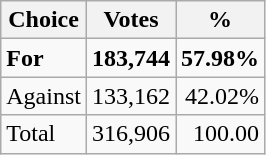<table class="wikitable" style="text-align:right">
<tr>
<th>Choice</th>
<th>Votes</th>
<th>%</th>
</tr>
<tr>
<td align="left"><strong>For</strong></td>
<td><strong>183,744</strong></td>
<td><strong>57.98%</strong></td>
</tr>
<tr>
<td align="left">Against</td>
<td>133,162</td>
<td>42.02%</td>
</tr>
<tr>
<td align="left">Total</td>
<td>316,906</td>
<td>100.00</td>
</tr>
</table>
